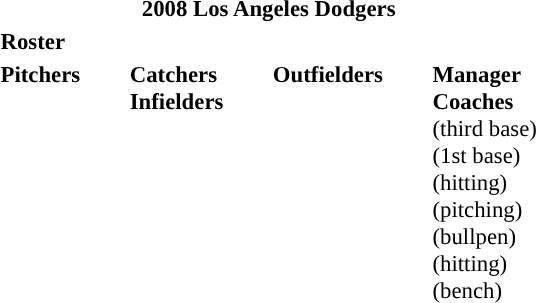<table class="toccolours" style="font-size: 95%;">
<tr>
<th colspan="10">2008 Los Angeles Dodgers</th>
</tr>
<tr>
<td colspan="10"><strong>Roster</strong></td>
</tr>
<tr>
<td valign="top"><strong>Pitchers</strong><br>




















</td>
<td width="25px"></td>
<td valign="top"><strong>Catchers</strong><br>



<strong>Infielders</strong>











</td>
<td width="25px"></td>
<td valign="top"><strong>Outfielders</strong><br>






</td>
<td width="25px"></td>
<td valign="top"><strong>Manager</strong><br>
<strong>Coaches</strong>
 <br> (third base)
 <br>(1st base)
 <br>(hitting)
<br> (pitching)
 <br>(bullpen)
 <br>(hitting)

 <br>(bench)</td>
</tr>
</table>
